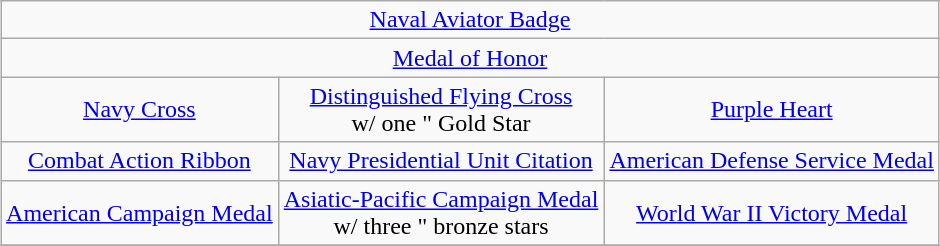<table class="wikitable" style="margin:1em auto; text-align:center;">
<tr>
<td colspan="3"><a href='#'>Naval Aviator Badge</a></td>
</tr>
<tr>
<td colspan="3"><a href='#'>Medal of Honor</a></td>
</tr>
<tr>
<td><a href='#'>Navy Cross</a></td>
<td><a href='#'>Distinguished Flying Cross</a><br>w/ one " Gold Star</td>
<td><a href='#'>Purple Heart</a></td>
</tr>
<tr>
<td><a href='#'>Combat Action Ribbon</a></td>
<td><a href='#'>Navy Presidential Unit Citation</a></td>
<td><a href='#'>American Defense Service Medal</a></td>
</tr>
<tr>
<td><a href='#'>American Campaign Medal</a></td>
<td><a href='#'>Asiatic-Pacific Campaign Medal</a><br>w/ three " bronze stars</td>
<td><a href='#'>World War II Victory Medal</a></td>
</tr>
<tr>
</tr>
</table>
